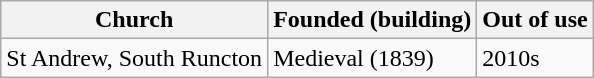<table class="wikitable">
<tr>
<th>Church</th>
<th>Founded (building)</th>
<th>Out of use</th>
</tr>
<tr>
<td>St Andrew, South Runcton</td>
<td>Medieval (1839)</td>
<td>2010s</td>
</tr>
</table>
